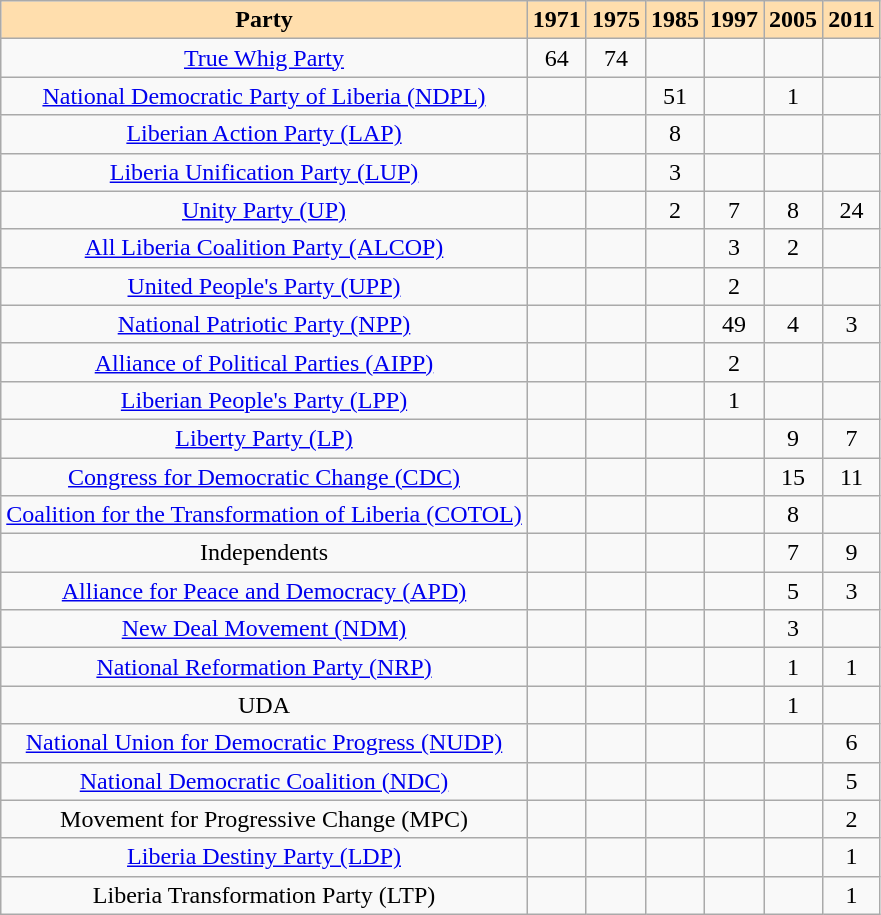<table class="wikitable sortable collapsible" style="text-align: center;">
<tr>
<th style="background:navajowhite;">Party</th>
<th style="background:navajowhite;">1971</th>
<th style="background:navajowhite;">1975</th>
<th style="background:navajowhite;">1985</th>
<th style="background:navajowhite;">1997</th>
<th style="background:navajowhite;">2005</th>
<th style="background:navajowhite;">2011</th>
</tr>
<tr>
<td><a href='#'>True Whig Party</a></td>
<td>64</td>
<td>74</td>
<td></td>
<td></td>
<td></td>
<td></td>
</tr>
<tr>
<td><a href='#'>National Democratic Party of Liberia (NDPL)</a></td>
<td></td>
<td></td>
<td>51</td>
<td></td>
<td>1</td>
<td></td>
</tr>
<tr>
<td><a href='#'>Liberian Action Party (LAP)</a></td>
<td></td>
<td></td>
<td>8</td>
<td></td>
<td></td>
<td></td>
</tr>
<tr>
<td><a href='#'>Liberia Unification Party (LUP)</a></td>
<td></td>
<td></td>
<td>3</td>
<td></td>
<td></td>
<td></td>
</tr>
<tr>
<td><a href='#'>Unity Party (UP)</a></td>
<td></td>
<td></td>
<td>2</td>
<td>7</td>
<td>8</td>
<td>24</td>
</tr>
<tr>
<td><a href='#'>All Liberia Coalition Party (ALCOP)</a></td>
<td></td>
<td></td>
<td></td>
<td>3</td>
<td>2</td>
<td></td>
</tr>
<tr>
<td><a href='#'>United People's Party (UPP)</a></td>
<td></td>
<td></td>
<td></td>
<td>2</td>
<td></td>
<td></td>
</tr>
<tr>
<td><a href='#'>National Patriotic Party (NPP)</a></td>
<td></td>
<td></td>
<td></td>
<td>49</td>
<td>4</td>
<td>3</td>
</tr>
<tr>
<td><a href='#'>Alliance of Political Parties (AIPP)</a></td>
<td></td>
<td></td>
<td></td>
<td>2</td>
<td></td>
<td></td>
</tr>
<tr>
<td><a href='#'>Liberian People's Party (LPP)</a></td>
<td></td>
<td></td>
<td></td>
<td>1</td>
<td></td>
<td></td>
</tr>
<tr>
<td><a href='#'>Liberty Party (LP)</a></td>
<td></td>
<td></td>
<td></td>
<td></td>
<td>9</td>
<td>7</td>
</tr>
<tr>
<td><a href='#'>Congress for Democratic Change (CDC)</a></td>
<td></td>
<td></td>
<td></td>
<td></td>
<td>15</td>
<td>11</td>
</tr>
<tr>
<td><a href='#'>Coalition for the Transformation of Liberia (COTOL)</a></td>
<td></td>
<td></td>
<td></td>
<td></td>
<td>8</td>
<td></td>
</tr>
<tr>
<td>Independents</td>
<td></td>
<td></td>
<td></td>
<td></td>
<td>7</td>
<td>9</td>
</tr>
<tr>
<td><a href='#'>Alliance for Peace and Democracy (APD)</a></td>
<td></td>
<td></td>
<td></td>
<td></td>
<td>5</td>
<td>3</td>
</tr>
<tr>
<td><a href='#'>New Deal Movement (NDM)</a></td>
<td></td>
<td></td>
<td></td>
<td></td>
<td>3</td>
<td></td>
</tr>
<tr>
<td><a href='#'>National Reformation Party (NRP)</a></td>
<td></td>
<td></td>
<td></td>
<td></td>
<td>1</td>
<td>1</td>
</tr>
<tr>
<td>UDA</td>
<td></td>
<td></td>
<td></td>
<td></td>
<td>1</td>
<td></td>
</tr>
<tr>
<td><a href='#'>National Union for Democratic Progress (NUDP)</a></td>
<td></td>
<td></td>
<td></td>
<td></td>
<td></td>
<td>6</td>
</tr>
<tr>
<td><a href='#'>National Democratic Coalition (NDC)</a></td>
<td></td>
<td></td>
<td></td>
<td></td>
<td></td>
<td>5</td>
</tr>
<tr>
<td>Movement for Progressive Change (MPC)</td>
<td></td>
<td></td>
<td></td>
<td></td>
<td></td>
<td>2</td>
</tr>
<tr>
<td><a href='#'>Liberia Destiny Party (LDP)</a></td>
<td></td>
<td></td>
<td></td>
<td></td>
<td></td>
<td>1</td>
</tr>
<tr>
<td>Liberia Transformation Party (LTP)</td>
<td></td>
<td></td>
<td></td>
<td></td>
<td></td>
<td>1</td>
</tr>
</table>
